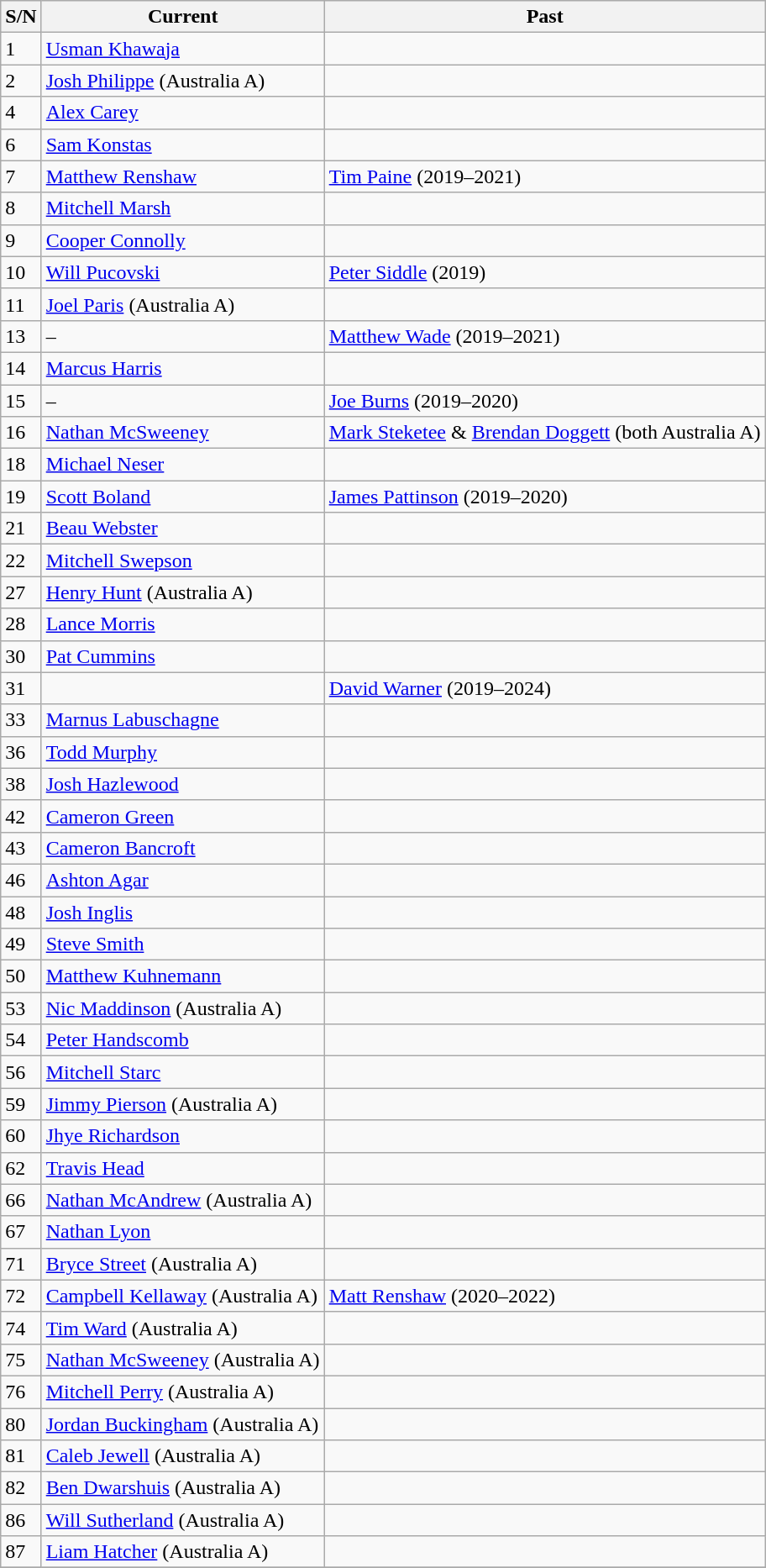<table class="wikitable sortable">
<tr style="background:#efefef;">
<th>S/N</th>
<th>Current</th>
<th>Past</th>
</tr>
<tr>
<td>1</td>
<td><a href='#'>Usman Khawaja</a></td>
<td></td>
</tr>
<tr>
<td>2</td>
<td><a href='#'>Josh Philippe</a> (Australia A)</td>
<td></td>
</tr>
<tr>
<td>4</td>
<td><a href='#'>Alex Carey</a></td>
<td></td>
</tr>
<tr>
<td>6</td>
<td><a href='#'>Sam Konstas</a></td>
<td></td>
</tr>
<tr>
<td>7</td>
<td><a href='#'>Matthew Renshaw</a></td>
<td><a href='#'>Tim Paine</a> (2019–2021)</td>
</tr>
<tr>
<td>8</td>
<td><a href='#'>Mitchell Marsh</a></td>
<td></td>
</tr>
<tr>
<td>9</td>
<td><a href='#'>Cooper Connolly</a></td>
<td></td>
</tr>
<tr>
<td>10</td>
<td><a href='#'>Will Pucovski</a></td>
<td><a href='#'>Peter Siddle</a> (2019)</td>
</tr>
<tr>
<td>11</td>
<td><a href='#'>Joel Paris</a> (Australia A)</td>
<td></td>
</tr>
<tr>
<td>13</td>
<td>–</td>
<td><a href='#'>Matthew Wade</a> (2019–2021)</td>
</tr>
<tr>
<td>14</td>
<td><a href='#'>Marcus Harris</a></td>
<td></td>
</tr>
<tr>
<td>15</td>
<td>–</td>
<td><a href='#'>Joe Burns</a> (2019–2020)</td>
</tr>
<tr>
<td>16</td>
<td><a href='#'>Nathan McSweeney</a></td>
<td><a href='#'>Mark Steketee</a> & <a href='#'>Brendan Doggett</a> (both Australia A)</td>
</tr>
<tr>
<td>18</td>
<td><a href='#'>Michael Neser</a></td>
<td></td>
</tr>
<tr>
<td>19</td>
<td><a href='#'>Scott Boland</a></td>
<td><a href='#'>James Pattinson</a> (2019–2020)</td>
</tr>
<tr>
<td>21</td>
<td><a href='#'>Beau Webster</a></td>
</tr>
<tr>
<td>22</td>
<td><a href='#'>Mitchell Swepson</a></td>
<td></td>
</tr>
<tr>
<td>27</td>
<td><a href='#'>Henry Hunt</a> (Australia A)</td>
<td></td>
</tr>
<tr>
<td>28</td>
<td><a href='#'>Lance Morris</a></td>
<td></td>
</tr>
<tr>
<td>30</td>
<td><a href='#'>Pat Cummins</a></td>
<td></td>
</tr>
<tr>
<td>31</td>
<td></td>
<td><a href='#'>David Warner</a> (2019–2024)</td>
</tr>
<tr>
<td>33</td>
<td><a href='#'>Marnus Labuschagne</a></td>
<td></td>
</tr>
<tr>
<td>36</td>
<td><a href='#'>Todd Murphy</a></td>
<td></td>
</tr>
<tr>
<td>38</td>
<td><a href='#'>Josh Hazlewood</a></td>
<td></td>
</tr>
<tr>
<td>42</td>
<td><a href='#'>Cameron Green</a></td>
<td></td>
</tr>
<tr>
<td>43</td>
<td><a href='#'>Cameron Bancroft</a></td>
<td></td>
</tr>
<tr>
<td>46</td>
<td><a href='#'>Ashton Agar</a></td>
<td></td>
</tr>
<tr>
<td>48</td>
<td><a href='#'>Josh Inglis</a></td>
<td></td>
</tr>
<tr>
<td>49</td>
<td><a href='#'>Steve Smith</a></td>
<td></td>
</tr>
<tr>
<td>50</td>
<td><a href='#'>Matthew Kuhnemann</a></td>
<td></td>
</tr>
<tr>
<td>53</td>
<td><a href='#'>Nic Maddinson</a> (Australia A)</td>
<td></td>
</tr>
<tr>
<td>54</td>
<td><a href='#'>Peter Handscomb</a></td>
<td></td>
</tr>
<tr>
<td>56</td>
<td><a href='#'>Mitchell Starc</a></td>
<td></td>
</tr>
<tr>
<td>59</td>
<td><a href='#'>Jimmy Pierson</a> (Australia A)</td>
<td></td>
</tr>
<tr>
<td>60</td>
<td><a href='#'>Jhye Richardson</a></td>
<td></td>
</tr>
<tr>
<td>62</td>
<td><a href='#'>Travis Head</a></td>
<td></td>
</tr>
<tr>
<td>66</td>
<td><a href='#'>Nathan McAndrew</a> (Australia A)</td>
<td></td>
</tr>
<tr>
<td>67</td>
<td><a href='#'>Nathan Lyon</a></td>
<td></td>
</tr>
<tr>
<td>71</td>
<td><a href='#'>Bryce Street</a> (Australia A)</td>
<td></td>
</tr>
<tr>
<td>72</td>
<td><a href='#'>Campbell Kellaway</a> (Australia A)</td>
<td><a href='#'>Matt Renshaw</a> (2020–2022)</td>
</tr>
<tr>
<td>74</td>
<td><a href='#'>Tim Ward</a> (Australia A)</td>
<td></td>
</tr>
<tr>
<td>75</td>
<td><a href='#'>Nathan McSweeney</a> (Australia A)</td>
<td></td>
</tr>
<tr>
<td>76</td>
<td><a href='#'>Mitchell Perry</a> (Australia A)</td>
<td></td>
</tr>
<tr>
<td>80</td>
<td><a href='#'>Jordan Buckingham</a> (Australia A)</td>
<td></td>
</tr>
<tr>
<td>81</td>
<td><a href='#'>Caleb Jewell</a> (Australia A)</td>
<td></td>
</tr>
<tr>
<td>82</td>
<td><a href='#'>Ben Dwarshuis</a> (Australia A)</td>
<td></td>
</tr>
<tr>
<td>86</td>
<td><a href='#'>Will Sutherland</a> (Australia A)</td>
<td></td>
</tr>
<tr>
<td>87</td>
<td><a href='#'>Liam Hatcher</a> (Australia A)</td>
<td></td>
</tr>
<tr>
</tr>
</table>
